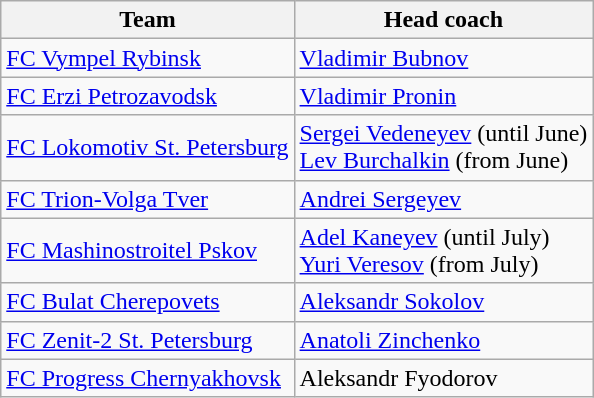<table class="wikitable" style="float:left; margin-right:1em">
<tr>
<th>Team</th>
<th>Head coach</th>
</tr>
<tr>
<td><a href='#'>FC Vympel Rybinsk</a></td>
<td><a href='#'>Vladimir Bubnov</a></td>
</tr>
<tr>
<td><a href='#'>FC Erzi Petrozavodsk</a></td>
<td><a href='#'>Vladimir Pronin</a></td>
</tr>
<tr>
<td><a href='#'>FC Lokomotiv St. Petersburg</a></td>
<td><a href='#'>Sergei Vedeneyev</a> (until June)<br><a href='#'>Lev Burchalkin</a> (from June)</td>
</tr>
<tr>
<td><a href='#'>FC Trion-Volga Tver</a></td>
<td><a href='#'>Andrei Sergeyev</a></td>
</tr>
<tr>
<td><a href='#'>FC Mashinostroitel Pskov</a></td>
<td><a href='#'>Adel Kaneyev</a> (until July)<br><a href='#'>Yuri Veresov</a> (from July)</td>
</tr>
<tr>
<td><a href='#'>FC Bulat Cherepovets</a></td>
<td><a href='#'>Aleksandr Sokolov</a></td>
</tr>
<tr>
<td><a href='#'>FC Zenit-2 St. Petersburg</a></td>
<td><a href='#'>Anatoli Zinchenko</a></td>
</tr>
<tr>
<td><a href='#'>FC Progress Chernyakhovsk</a></td>
<td>Aleksandr Fyodorov</td>
</tr>
</table>
